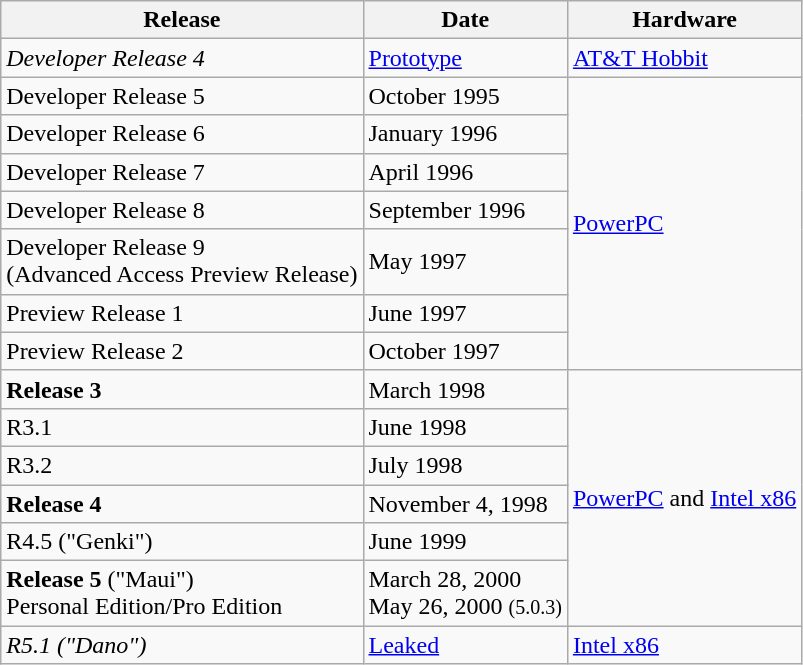<table class="wikitable">
<tr>
<th>Release</th>
<th>Date</th>
<th>Hardware</th>
</tr>
<tr>
<td><em>Developer Release 4</em></td>
<td><a href='#'>Prototype</a></td>
<td><a href='#'>AT&T Hobbit</a></td>
</tr>
<tr>
<td>Developer Release 5</td>
<td>October 1995</td>
<td rowspan="7"><a href='#'>PowerPC</a></td>
</tr>
<tr>
<td>Developer Release 6</td>
<td>January 1996</td>
</tr>
<tr>
<td>Developer Release 7</td>
<td>April 1996</td>
</tr>
<tr>
<td>Developer Release 8</td>
<td>September 1996</td>
</tr>
<tr>
<td>Developer Release 9<br>(Advanced Access Preview Release)</td>
<td>May 1997</td>
</tr>
<tr>
<td>Preview Release 1</td>
<td>June 1997</td>
</tr>
<tr>
<td>Preview Release 2</td>
<td>October 1997</td>
</tr>
<tr>
<td><strong>Release 3</strong></td>
<td>March 1998</td>
<td rowspan="6"><a href='#'>PowerPC</a> and <a href='#'>Intel x86</a></td>
</tr>
<tr>
<td>R3.1</td>
<td>June 1998</td>
</tr>
<tr>
<td>R3.2</td>
<td>July 1998</td>
</tr>
<tr>
<td><strong>Release 4</strong></td>
<td>November 4, 1998</td>
</tr>
<tr>
<td>R4.5 ("Genki")</td>
<td>June 1999</td>
</tr>
<tr>
<td><strong>Release 5</strong> ("Maui")<br>Personal Edition/Pro Edition</td>
<td>March 28, 2000<br>May 26, 2000 <small>(5.0.3)</small></td>
</tr>
<tr>
<td><em>R5.1 ("Dano")</em></td>
<td><a href='#'>Leaked</a></td>
<td><a href='#'>Intel x86</a></td>
</tr>
</table>
